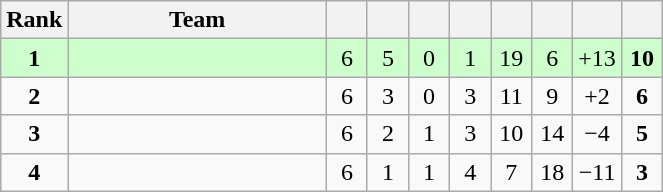<table class="wikitable" style="text-align:center">
<tr>
<th width=30>Rank</th>
<th width=165">Team</th>
<th width=20></th>
<th width=20></th>
<th width=20></th>
<th width=20></th>
<th width=20></th>
<th width=20></th>
<th width=20></th>
<th width=20></th>
</tr>
<tr style="background:#ccffcc">
<td><strong>1</strong></td>
<td style="text-align:left"></td>
<td>6</td>
<td>5</td>
<td>0</td>
<td>1</td>
<td>19</td>
<td>6</td>
<td>+13</td>
<td><strong>10</strong></td>
</tr>
<tr>
<td><strong>2</strong></td>
<td style="text-align:left"></td>
<td>6</td>
<td>3</td>
<td>0</td>
<td>3</td>
<td>11</td>
<td>9</td>
<td>+2</td>
<td><strong>6</strong></td>
</tr>
<tr>
<td><strong>3</strong></td>
<td style="text-align:left"></td>
<td>6</td>
<td>2</td>
<td>1</td>
<td>3</td>
<td>10</td>
<td>14</td>
<td>−4</td>
<td><strong>5</strong></td>
</tr>
<tr>
<td><strong>4</strong></td>
<td style="text-align:left"></td>
<td>6</td>
<td>1</td>
<td>1</td>
<td>4</td>
<td>7</td>
<td>18</td>
<td>−11</td>
<td><strong>3</strong></td>
</tr>
</table>
